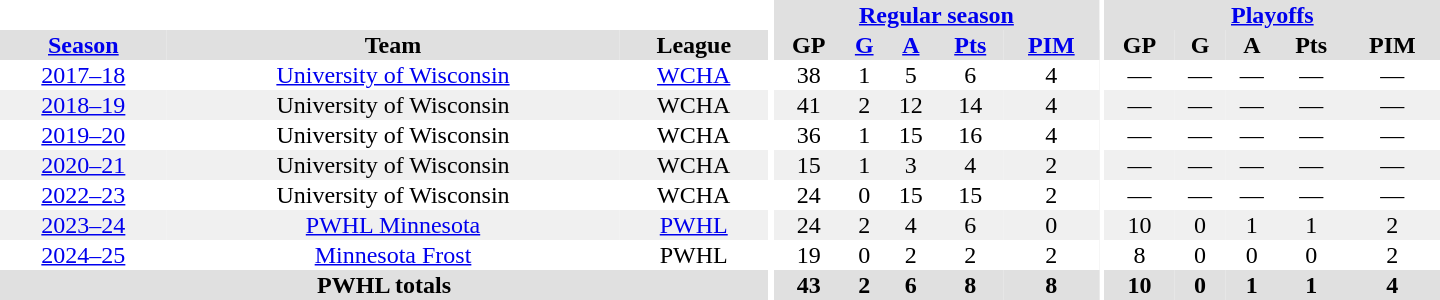<table border="0" cellpadding="1" cellspacing="0" style="text-align:center; width:60em">
<tr bgcolor="#e0e0e0">
<th colspan="3" bgcolor="#ffffff"></th>
<th rowspan="97" bgcolor="#ffffff"></th>
<th colspan="5"><a href='#'>Regular season</a></th>
<th rowspan="97" bgcolor="#ffffff"></th>
<th colspan="5"><a href='#'>Playoffs</a></th>
</tr>
<tr bgcolor="#e0e0e0">
<th><a href='#'>Season</a></th>
<th>Team</th>
<th>League</th>
<th>GP</th>
<th><a href='#'>G</a></th>
<th><a href='#'>A</a></th>
<th><a href='#'>Pts</a></th>
<th><a href='#'>PIM</a></th>
<th>GP</th>
<th>G</th>
<th>A</th>
<th>Pts</th>
<th>PIM</th>
</tr>
<tr>
<td><a href='#'>2017–18</a></td>
<td><a href='#'>University of Wisconsin</a></td>
<td><a href='#'>WCHA</a></td>
<td>38</td>
<td>1</td>
<td>5</td>
<td>6</td>
<td>4</td>
<td>—</td>
<td>—</td>
<td>—</td>
<td>—</td>
<td>—</td>
</tr>
<tr bgcolor="#f0f0f0">
<td><a href='#'>2018–19</a></td>
<td>University of Wisconsin</td>
<td>WCHA</td>
<td>41</td>
<td>2</td>
<td>12</td>
<td>14</td>
<td>4</td>
<td>—</td>
<td>—</td>
<td>—</td>
<td>—</td>
<td>—</td>
</tr>
<tr>
<td><a href='#'>2019–20</a></td>
<td>University of Wisconsin</td>
<td>WCHA</td>
<td>36</td>
<td>1</td>
<td>15</td>
<td>16</td>
<td>4</td>
<td>—</td>
<td>—</td>
<td>—</td>
<td>—</td>
<td>—</td>
</tr>
<tr bgcolor="#f0f0f0">
<td><a href='#'>2020–21</a></td>
<td>University of Wisconsin</td>
<td>WCHA</td>
<td>15</td>
<td>1</td>
<td>3</td>
<td>4</td>
<td>2</td>
<td>—</td>
<td>—</td>
<td>—</td>
<td>—</td>
<td>—</td>
</tr>
<tr>
<td><a href='#'>2022–23</a></td>
<td>University of Wisconsin</td>
<td>WCHA</td>
<td>24</td>
<td>0</td>
<td>15</td>
<td>15</td>
<td>2</td>
<td>—</td>
<td>—</td>
<td>—</td>
<td>—</td>
<td>—</td>
</tr>
<tr bgcolor="#f0f0f0">
<td><a href='#'>2023–24</a></td>
<td><a href='#'>PWHL Minnesota</a></td>
<td><a href='#'>PWHL</a></td>
<td>24</td>
<td>2</td>
<td>4</td>
<td>6</td>
<td>0</td>
<td>10</td>
<td>0</td>
<td>1</td>
<td>1</td>
<td>2</td>
</tr>
<tr>
<td><a href='#'>2024–25</a></td>
<td><a href='#'>Minnesota Frost</a></td>
<td>PWHL</td>
<td>19</td>
<td>0</td>
<td>2</td>
<td>2</td>
<td>2</td>
<td>8</td>
<td>0</td>
<td>0</td>
<td>0</td>
<td>2</td>
</tr>
<tr bgcolor="#e0e0e0">
<th colspan="3">PWHL totals</th>
<th>43</th>
<th>2</th>
<th>6</th>
<th>8</th>
<th>8</th>
<th>10</th>
<th>0</th>
<th>1</th>
<th>1</th>
<th>4</th>
</tr>
</table>
